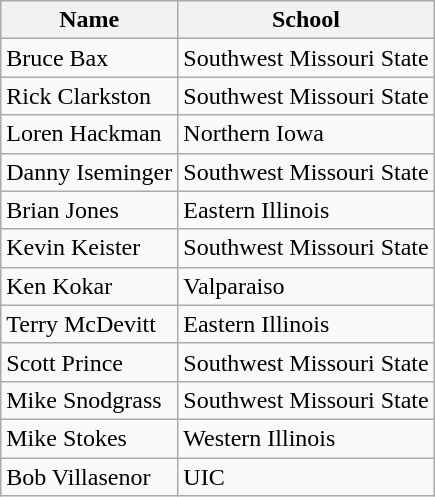<table class=wikitable>
<tr>
<th>Name</th>
<th>School</th>
</tr>
<tr>
<td>Bruce Bax</td>
<td>Southwest Missouri State</td>
</tr>
<tr>
<td>Rick Clarkston</td>
<td>Southwest Missouri State</td>
</tr>
<tr>
<td>Loren Hackman</td>
<td>Northern Iowa</td>
</tr>
<tr>
<td>Danny Iseminger</td>
<td>Southwest Missouri State</td>
</tr>
<tr>
<td>Brian Jones</td>
<td>Eastern Illinois</td>
</tr>
<tr>
<td>Kevin Keister</td>
<td>Southwest  Missouri State</td>
</tr>
<tr>
<td>Ken Kokar</td>
<td>Valparaiso</td>
</tr>
<tr>
<td>Terry McDevitt</td>
<td>Eastern Illinois</td>
</tr>
<tr>
<td>Scott Prince</td>
<td>Southwest Missouri State</td>
</tr>
<tr>
<td>Mike Snodgrass</td>
<td>Southwest Missouri State</td>
</tr>
<tr>
<td>Mike Stokes</td>
<td>Western Illinois</td>
</tr>
<tr>
<td>Bob Villasenor</td>
<td>UIC</td>
</tr>
</table>
